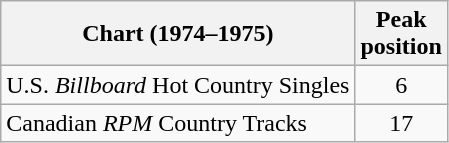<table class="wikitable">
<tr>
<th align="left">Chart (1974–1975)</th>
<th align="center">Peak<br>position</th>
</tr>
<tr>
<td align="left">U.S. <em>Billboard</em> Hot Country Singles</td>
<td align="center">6</td>
</tr>
<tr>
<td align="left">Canadian <em>RPM</em> Country Tracks</td>
<td align="center">17</td>
</tr>
</table>
